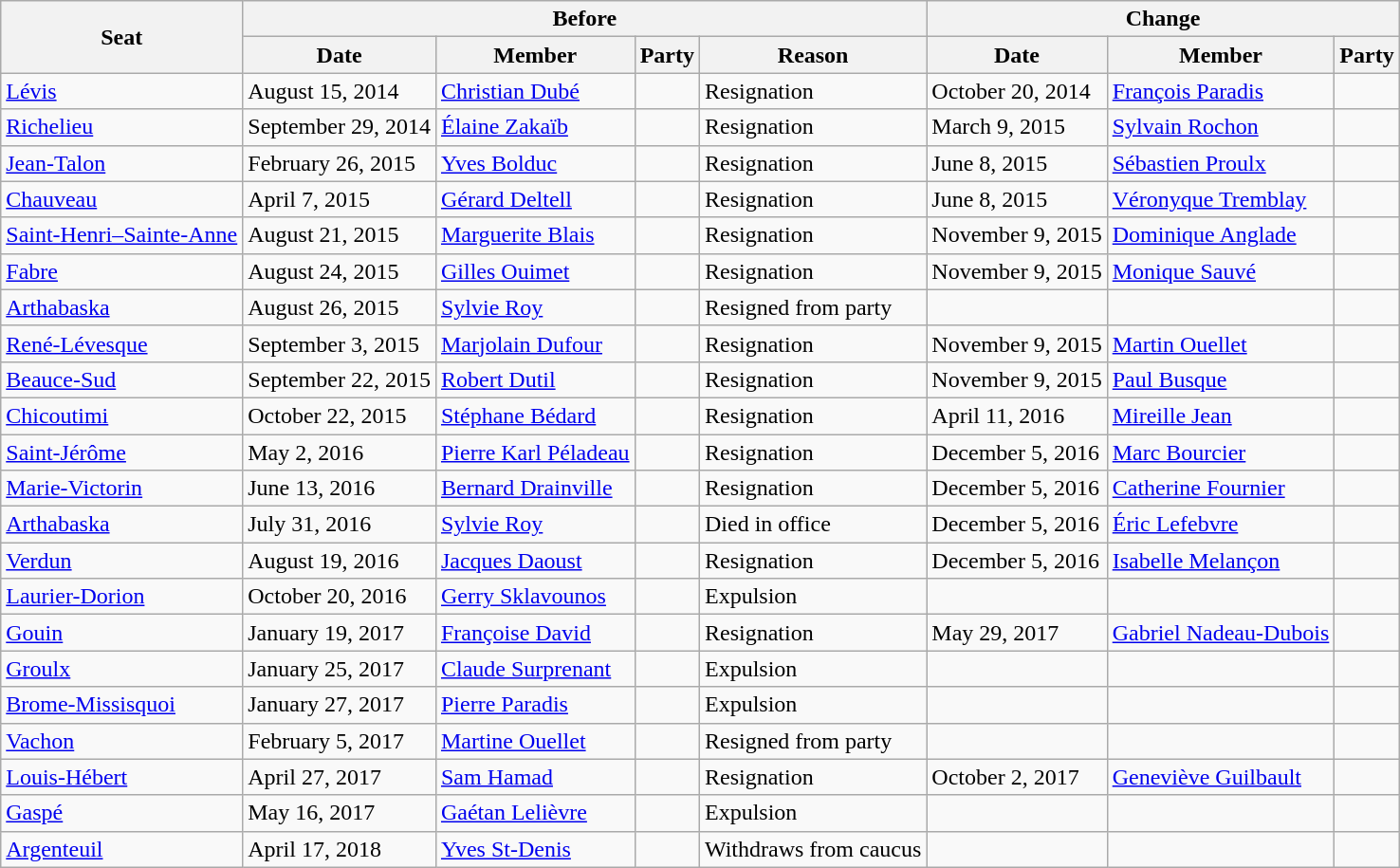<table class="wikitable" style="border: none;">
<tr>
<th rowspan="2">Seat</th>
<th colspan="4">Before</th>
<th colspan="3">Change</th>
</tr>
<tr>
<th>Date</th>
<th>Member</th>
<th>Party</th>
<th>Reason</th>
<th>Date</th>
<th>Member</th>
<th>Party</th>
</tr>
<tr>
<td><a href='#'>Lévis</a></td>
<td>August 15, 2014</td>
<td><a href='#'>Christian Dubé</a></td>
<td></td>
<td>Resignation</td>
<td>October 20, 2014</td>
<td><a href='#'>François Paradis</a></td>
<td></td>
</tr>
<tr>
<td><a href='#'>Richelieu</a></td>
<td>September 29, 2014</td>
<td><a href='#'>Élaine Zakaïb</a></td>
<td></td>
<td>Resignation</td>
<td>March 9, 2015</td>
<td><a href='#'>Sylvain Rochon</a></td>
<td></td>
</tr>
<tr>
<td><a href='#'>Jean-Talon</a></td>
<td>February 26, 2015</td>
<td><a href='#'>Yves Bolduc</a></td>
<td></td>
<td>Resignation</td>
<td>June 8, 2015</td>
<td><a href='#'>Sébastien Proulx</a></td>
<td></td>
</tr>
<tr>
<td><a href='#'>Chauveau</a></td>
<td>April 7, 2015</td>
<td><a href='#'>Gérard Deltell</a></td>
<td></td>
<td>Resignation</td>
<td>June 8, 2015</td>
<td><a href='#'>Véronyque Tremblay</a></td>
<td></td>
</tr>
<tr>
<td><a href='#'>Saint-Henri–Sainte-Anne</a></td>
<td>August 21, 2015</td>
<td><a href='#'>Marguerite Blais</a></td>
<td></td>
<td>Resignation</td>
<td>November 9, 2015</td>
<td><a href='#'>Dominique Anglade</a></td>
<td></td>
</tr>
<tr>
<td><a href='#'>Fabre</a></td>
<td>August 24, 2015</td>
<td><a href='#'>Gilles Ouimet</a></td>
<td></td>
<td>Resignation</td>
<td>November 9, 2015</td>
<td><a href='#'>Monique Sauvé</a></td>
<td></td>
</tr>
<tr>
<td><a href='#'>Arthabaska</a></td>
<td>August 26, 2015</td>
<td><a href='#'>Sylvie Roy</a></td>
<td></td>
<td>Resigned from party</td>
<td></td>
<td></td>
<td></td>
</tr>
<tr>
<td><a href='#'>René-Lévesque</a></td>
<td>September 3, 2015</td>
<td><a href='#'>Marjolain Dufour</a></td>
<td></td>
<td>Resignation</td>
<td>November 9, 2015</td>
<td><a href='#'>Martin Ouellet</a></td>
<td></td>
</tr>
<tr>
<td><a href='#'>Beauce-Sud</a></td>
<td>September 22, 2015</td>
<td><a href='#'>Robert Dutil</a></td>
<td></td>
<td>Resignation</td>
<td>November 9, 2015</td>
<td><a href='#'>Paul Busque</a></td>
<td></td>
</tr>
<tr>
<td><a href='#'>Chicoutimi</a></td>
<td>October 22, 2015</td>
<td><a href='#'>Stéphane Bédard</a></td>
<td></td>
<td>Resignation</td>
<td>April 11, 2016</td>
<td><a href='#'>Mireille Jean</a></td>
<td></td>
</tr>
<tr>
<td><a href='#'>Saint-Jérôme</a></td>
<td>May 2, 2016</td>
<td><a href='#'>Pierre Karl Péladeau</a></td>
<td></td>
<td>Resignation</td>
<td>December 5, 2016</td>
<td><a href='#'>Marc Bourcier</a></td>
<td></td>
</tr>
<tr>
<td><a href='#'>Marie-Victorin</a></td>
<td>June 13, 2016</td>
<td><a href='#'>Bernard Drainville</a></td>
<td></td>
<td>Resignation</td>
<td>December 5, 2016</td>
<td><a href='#'>Catherine Fournier</a></td>
<td></td>
</tr>
<tr>
<td><a href='#'>Arthabaska</a></td>
<td>July 31, 2016</td>
<td><a href='#'>Sylvie Roy</a></td>
<td></td>
<td>Died in office</td>
<td>December 5, 2016</td>
<td><a href='#'>Éric Lefebvre</a></td>
<td></td>
</tr>
<tr>
<td><a href='#'>Verdun</a></td>
<td>August 19, 2016</td>
<td><a href='#'>Jacques Daoust</a></td>
<td></td>
<td>Resignation</td>
<td>December 5, 2016</td>
<td><a href='#'>Isabelle Melançon</a></td>
<td></td>
</tr>
<tr>
<td><a href='#'>Laurier-Dorion</a></td>
<td>October 20, 2016</td>
<td><a href='#'>Gerry Sklavounos</a></td>
<td></td>
<td>Expulsion</td>
<td></td>
<td></td>
<td></td>
</tr>
<tr>
<td><a href='#'>Gouin</a></td>
<td>January 19, 2017</td>
<td><a href='#'>Françoise David</a></td>
<td></td>
<td>Resignation</td>
<td>May 29, 2017</td>
<td><a href='#'>Gabriel Nadeau-Dubois</a></td>
<td></td>
</tr>
<tr>
<td><a href='#'>Groulx</a></td>
<td>January 25, 2017</td>
<td><a href='#'>Claude Surprenant</a></td>
<td></td>
<td>Expulsion</td>
<td></td>
<td></td>
<td></td>
</tr>
<tr>
<td><a href='#'>Brome-Missisquoi</a></td>
<td>January 27, 2017</td>
<td><a href='#'>Pierre Paradis</a></td>
<td></td>
<td>Expulsion</td>
<td></td>
<td></td>
<td></td>
</tr>
<tr>
<td><a href='#'>Vachon</a></td>
<td>February 5, 2017</td>
<td><a href='#'>Martine Ouellet</a></td>
<td></td>
<td>Resigned from party</td>
<td></td>
<td></td>
<td></td>
</tr>
<tr>
<td><a href='#'>Louis-Hébert</a></td>
<td>April 27, 2017</td>
<td><a href='#'>Sam Hamad</a></td>
<td></td>
<td>Resignation</td>
<td>October 2, 2017</td>
<td><a href='#'>Geneviève Guilbault</a></td>
<td></td>
</tr>
<tr>
<td><a href='#'>Gaspé</a></td>
<td>May 16, 2017</td>
<td><a href='#'>Gaétan Lelièvre</a></td>
<td></td>
<td>Expulsion</td>
<td></td>
<td></td>
<td></td>
</tr>
<tr>
<td><a href='#'>Argenteuil</a></td>
<td>April 17, 2018</td>
<td><a href='#'>Yves St-Denis</a></td>
<td></td>
<td>Withdraws from caucus</td>
<td></td>
<td></td>
<td></td>
</tr>
</table>
